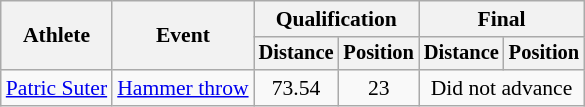<table class=wikitable style="font-size:90%">
<tr>
<th rowspan="2">Athlete</th>
<th rowspan="2">Event</th>
<th colspan="2">Qualification</th>
<th colspan="2">Final</th>
</tr>
<tr style="font-size:95%">
<th>Distance</th>
<th>Position</th>
<th>Distance</th>
<th>Position</th>
</tr>
<tr align=center>
<td align=left><a href='#'>Patric Suter</a></td>
<td align=left><a href='#'>Hammer throw</a></td>
<td>73.54</td>
<td>23</td>
<td colspan=2>Did not advance</td>
</tr>
</table>
